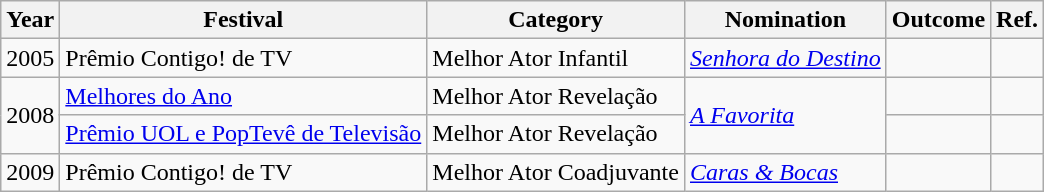<table class="wikitable">
<tr>
<th>Year</th>
<th>Festival</th>
<th>Category</th>
<th>Nomination</th>
<th>Outcome</th>
<th>Ref.</th>
</tr>
<tr>
<td>2005</td>
<td>Prêmio Contigo! de TV</td>
<td>Melhor Ator Infantil</td>
<td><em><a href='#'>Senhora do Destino</a></em></td>
<td></td>
<td></td>
</tr>
<tr>
<td rowspan="2">2008</td>
<td><a href='#'>Melhores do Ano</a></td>
<td>Melhor  Ator Revelação</td>
<td rowspan="2"><em><a href='#'>A Favorita</a></em></td>
<td></td>
<td></td>
</tr>
<tr>
<td><a href='#'>Prêmio UOL e PopTevê de Televisão</a></td>
<td>Melhor Ator Revelação</td>
<td></td>
<td></td>
</tr>
<tr>
<td>2009</td>
<td>Prêmio Contigo! de TV</td>
<td>Melhor Ator Coadjuvante</td>
<td><em><a href='#'>Caras & Bocas</a></em></td>
<td></td>
<td></td>
</tr>
</table>
